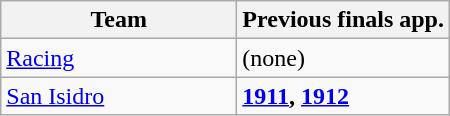<table class="wikitable">
<tr>
<th width=150px>Team</th>
<th>Previous finals app.</th>
</tr>
<tr>
<td><a href='#'>Racing</a></td>
<td>(none)</td>
</tr>
<tr>
<td><a href='#'>San Isidro</a></td>
<td><strong><a href='#'>1911</a>, <a href='#'>1912</a></strong></td>
</tr>
</table>
